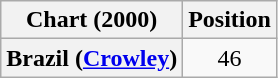<table class="wikitable plainrowheaders" style="text-align:center">
<tr>
<th>Chart (2000)</th>
<th>Position</th>
</tr>
<tr>
<th scope="row">Brazil (<a href='#'>Crowley</a>)</th>
<td>46</td>
</tr>
</table>
